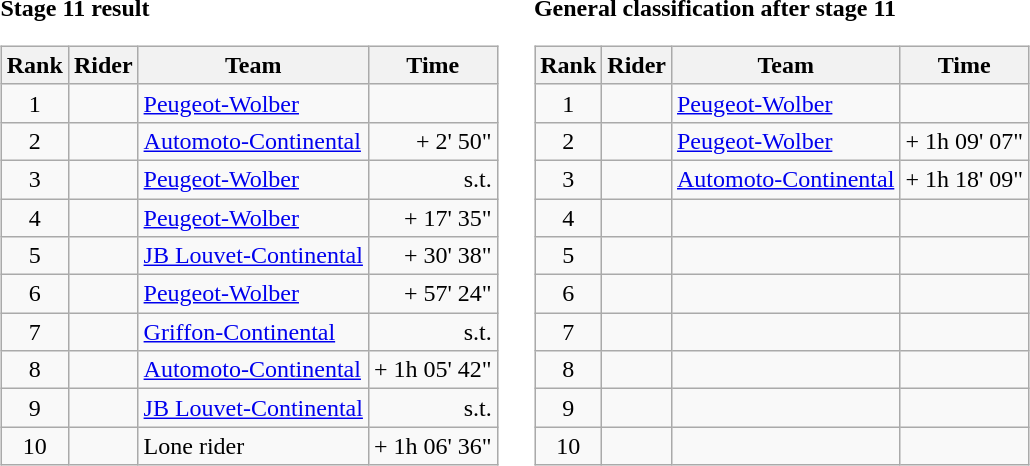<table>
<tr>
<td><strong>Stage 11 result</strong><br><table class="wikitable">
<tr>
<th scope="col">Rank</th>
<th scope="col">Rider</th>
<th scope="col">Team</th>
<th scope="col">Time</th>
</tr>
<tr>
<td style="text-align:center;">1</td>
<td></td>
<td><a href='#'>Peugeot-Wolber</a></td>
<td style="text-align:right;"></td>
</tr>
<tr>
<td style="text-align:center;">2</td>
<td></td>
<td><a href='#'>Automoto-Continental</a></td>
<td style="text-align:right;">+ 2' 50"</td>
</tr>
<tr>
<td style="text-align:center;">3</td>
<td></td>
<td><a href='#'>Peugeot-Wolber</a></td>
<td style="text-align:right;">s.t.</td>
</tr>
<tr>
<td style="text-align:center;">4</td>
<td></td>
<td><a href='#'>Peugeot-Wolber</a></td>
<td style="text-align:right;">+ 17' 35"</td>
</tr>
<tr>
<td style="text-align:center;">5</td>
<td></td>
<td><a href='#'>JB Louvet-Continental</a></td>
<td style="text-align:right;">+ 30' 38"</td>
</tr>
<tr>
<td style="text-align:center;">6</td>
<td></td>
<td><a href='#'>Peugeot-Wolber</a></td>
<td style="text-align:right;">+ 57' 24"</td>
</tr>
<tr>
<td style="text-align:center;">7</td>
<td></td>
<td><a href='#'>Griffon-Continental</a></td>
<td style="text-align:right;">s.t.</td>
</tr>
<tr>
<td style="text-align:center;">8</td>
<td></td>
<td><a href='#'>Automoto-Continental</a></td>
<td style="text-align:right;">+ 1h 05' 42"</td>
</tr>
<tr>
<td style="text-align:center;">9</td>
<td></td>
<td><a href='#'>JB Louvet-Continental</a></td>
<td style="text-align:right;">s.t.</td>
</tr>
<tr>
<td style="text-align:center;">10</td>
<td></td>
<td>Lone rider</td>
<td style="text-align:right;">+ 1h 06' 36"</td>
</tr>
</table>
</td>
<td></td>
<td><strong>General classification after stage 11</strong><br><table class="wikitable">
<tr>
<th scope="col">Rank</th>
<th scope="col">Rider</th>
<th scope="col">Team</th>
<th scope="col">Time</th>
</tr>
<tr>
<td style="text-align:center;">1</td>
<td></td>
<td><a href='#'>Peugeot-Wolber</a></td>
<td style="text-align:right;"></td>
</tr>
<tr>
<td style="text-align:center;">2</td>
<td></td>
<td><a href='#'>Peugeot-Wolber</a></td>
<td style="text-align:right;">+ 1h 09' 07"</td>
</tr>
<tr>
<td style="text-align:center;">3</td>
<td></td>
<td><a href='#'>Automoto-Continental</a></td>
<td style="text-align:right;">+ 1h 18' 09"</td>
</tr>
<tr>
<td style="text-align:center;">4</td>
<td></td>
<td></td>
<td></td>
</tr>
<tr>
<td style="text-align:center;">5</td>
<td></td>
<td></td>
<td></td>
</tr>
<tr>
<td style="text-align:center;">6</td>
<td></td>
<td></td>
<td></td>
</tr>
<tr>
<td style="text-align:center;">7</td>
<td></td>
<td></td>
<td></td>
</tr>
<tr>
<td style="text-align:center;">8</td>
<td></td>
<td></td>
<td></td>
</tr>
<tr>
<td style="text-align:center;">9</td>
<td></td>
<td></td>
<td></td>
</tr>
<tr>
<td style="text-align:center;">10</td>
<td></td>
<td></td>
<td></td>
</tr>
</table>
</td>
</tr>
</table>
